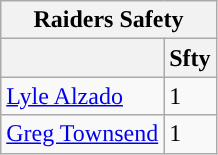<table class="wikitable">
<tr>
<th colspan="2">Raiders Safety</th>
</tr>
<tr>
<th></th>
<th>Sfty</th>
</tr>
<tr>
<td><a href='#'>Lyle Alzado</a></td>
<td>1</td>
</tr>
<tr>
<td><a href='#'>Greg Townsend</a></td>
<td>1</td>
</tr>
</table>
